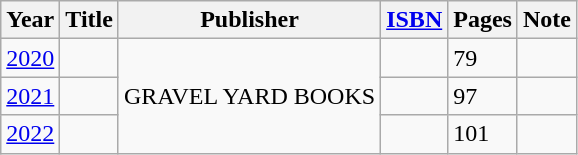<table class="wikitable sortable">
<tr>
<th>Year</th>
<th>Title</th>
<th>Publisher</th>
<th><a href='#'>ISBN</a></th>
<th>Pages</th>
<th>Note</th>
</tr>
<tr>
<td><a href='#'>2020</a></td>
<td></td>
<td rowspan="3">GRAVEL YARD BOOKS</td>
<td></td>
<td>79</td>
<td></td>
</tr>
<tr>
<td><a href='#'>2021</a></td>
<td></td>
<td></td>
<td>97</td>
<td></td>
</tr>
<tr>
<td rowspan="2"><a href='#'>2022</a></td>
<td></td>
<td></td>
<td>101</td>
<td></td>
</tr>
</table>
